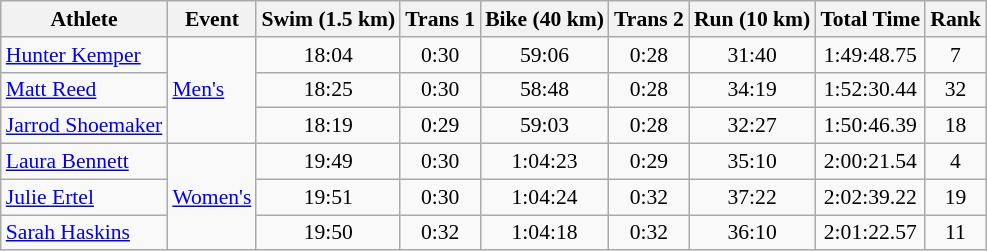<table class=wikitable style=font-size:90%;text-align:center>
<tr>
<th>Athlete</th>
<th>Event</th>
<th>Swim (1.5 km)</th>
<th>Trans 1</th>
<th>Bike (40 km)</th>
<th>Trans 2</th>
<th>Run (10 km)</th>
<th>Total Time</th>
<th>Rank</th>
</tr>
<tr>
<td align=left><a href='#'>Hunter Kemper</a></td>
<td align=left rowspan=3><a href='#'>Men's</a></td>
<td>18:04</td>
<td>0:30</td>
<td>59:06</td>
<td>0:28</td>
<td>31:40</td>
<td>1:49:48.75</td>
<td>7</td>
</tr>
<tr>
<td align=left><a href='#'>Matt Reed</a></td>
<td>18:25</td>
<td>0:30</td>
<td>58:48</td>
<td>0:28</td>
<td>34:19</td>
<td>1:52:30.44</td>
<td>32</td>
</tr>
<tr>
<td align=left><a href='#'>Jarrod Shoemaker</a></td>
<td>18:19</td>
<td>0:29</td>
<td>59:03</td>
<td>0:28</td>
<td>32:27</td>
<td>1:50:46.39</td>
<td>18</td>
</tr>
<tr>
<td align=left><a href='#'>Laura Bennett</a></td>
<td align=left rowspan=3><a href='#'>Women's</a></td>
<td>19:49</td>
<td>0:30</td>
<td>1:04:23</td>
<td>0:29</td>
<td>35:10</td>
<td>2:00:21.54</td>
<td>4</td>
</tr>
<tr>
<td align=left><a href='#'>Julie Ertel</a></td>
<td>19:51</td>
<td>0:30</td>
<td>1:04:24</td>
<td>0:32</td>
<td>37:22</td>
<td>2:02:39.22</td>
<td>19</td>
</tr>
<tr>
<td align=left><a href='#'>Sarah Haskins</a></td>
<td>19:50</td>
<td>0:32</td>
<td>1:04:18</td>
<td>0:32</td>
<td>36:10</td>
<td>2:01:22.57</td>
<td>11</td>
</tr>
</table>
